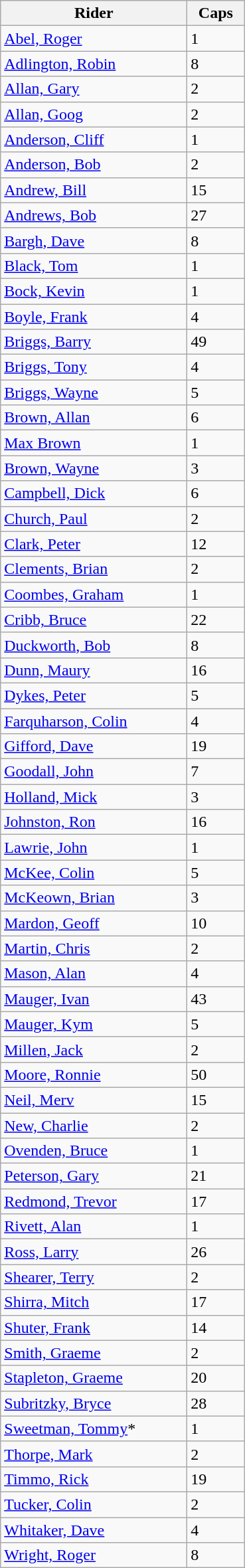<table class="sortable wikitable">
<tr>
<th width="180">Rider</th>
<th width="50">Caps</th>
</tr>
<tr>
<td><a href='#'>Abel, Roger</a></td>
<td>1</td>
</tr>
<tr>
<td><a href='#'>Adlington, Robin</a></td>
<td>8</td>
</tr>
<tr>
<td><a href='#'>Allan, Gary</a></td>
<td>2</td>
</tr>
<tr>
<td><a href='#'>Allan, Goog</a></td>
<td>2</td>
</tr>
<tr>
<td><a href='#'>Anderson, Cliff</a></td>
<td>1</td>
</tr>
<tr>
<td><a href='#'>Anderson, Bob</a></td>
<td>2</td>
</tr>
<tr>
<td><a href='#'>Andrew, Bill</a></td>
<td>15</td>
</tr>
<tr>
<td><a href='#'>Andrews, Bob</a></td>
<td>27</td>
</tr>
<tr>
<td><a href='#'>Bargh, Dave</a></td>
<td>8</td>
</tr>
<tr>
<td><a href='#'>Black, Tom</a></td>
<td>1</td>
</tr>
<tr>
<td><a href='#'>Bock, Kevin</a></td>
<td>1</td>
</tr>
<tr>
<td><a href='#'>Boyle, Frank</a></td>
<td>4</td>
</tr>
<tr>
<td><a href='#'>Briggs, Barry</a></td>
<td>49</td>
</tr>
<tr>
<td><a href='#'>Briggs, Tony</a></td>
<td>4</td>
</tr>
<tr>
<td><a href='#'>Briggs, Wayne</a></td>
<td>5</td>
</tr>
<tr>
<td><a href='#'>Brown, Allan</a></td>
<td>6</td>
</tr>
<tr>
<td><a href='#'>Max Brown</a></td>
<td>1</td>
</tr>
<tr>
<td><a href='#'>Brown, Wayne</a></td>
<td>3</td>
</tr>
<tr>
<td><a href='#'>Campbell, Dick</a></td>
<td>6</td>
</tr>
<tr>
<td><a href='#'>Church, Paul</a></td>
<td>2</td>
</tr>
<tr>
<td><a href='#'>Clark, Peter</a></td>
<td>12</td>
</tr>
<tr>
<td><a href='#'>Clements, Brian</a></td>
<td>2</td>
</tr>
<tr>
<td><a href='#'>Coombes, Graham</a></td>
<td>1</td>
</tr>
<tr>
<td><a href='#'>Cribb, Bruce</a></td>
<td>22</td>
</tr>
<tr>
<td><a href='#'>Duckworth, Bob</a></td>
<td>8</td>
</tr>
<tr>
<td><a href='#'>Dunn, Maury</a></td>
<td>16</td>
</tr>
<tr>
<td><a href='#'>Dykes, Peter</a></td>
<td>5</td>
</tr>
<tr>
<td><a href='#'>Farquharson, Colin</a></td>
<td>4</td>
</tr>
<tr>
<td><a href='#'>Gifford, Dave</a></td>
<td>19</td>
</tr>
<tr>
<td><a href='#'>Goodall, John</a></td>
<td>7</td>
</tr>
<tr>
<td><a href='#'>Holland, Mick</a></td>
<td>3</td>
</tr>
<tr>
<td><a href='#'>Johnston, Ron</a></td>
<td>16</td>
</tr>
<tr>
<td><a href='#'>Lawrie, John</a></td>
<td>1</td>
</tr>
<tr>
<td><a href='#'>McKee, Colin</a></td>
<td>5</td>
</tr>
<tr>
<td><a href='#'>McKeown, Brian</a></td>
<td>3</td>
</tr>
<tr>
<td><a href='#'>Mardon, Geoff</a></td>
<td>10</td>
</tr>
<tr>
<td><a href='#'>Martin, Chris</a></td>
<td>2</td>
</tr>
<tr>
<td><a href='#'>Mason, Alan</a></td>
<td>4</td>
</tr>
<tr>
<td><a href='#'>Mauger, Ivan</a></td>
<td>43</td>
</tr>
<tr>
<td><a href='#'>Mauger, Kym</a></td>
<td>5</td>
</tr>
<tr>
<td><a href='#'>Millen, Jack</a></td>
<td>2</td>
</tr>
<tr>
<td><a href='#'>Moore, Ronnie</a></td>
<td>50</td>
</tr>
<tr>
<td><a href='#'>Neil, Merv</a></td>
<td>15</td>
</tr>
<tr>
<td><a href='#'>New, Charlie</a></td>
<td>2</td>
</tr>
<tr>
<td><a href='#'>Ovenden, Bruce</a></td>
<td>1</td>
</tr>
<tr>
<td><a href='#'>Peterson, Gary</a></td>
<td>21</td>
</tr>
<tr>
<td><a href='#'>Redmond, Trevor</a></td>
<td>17</td>
</tr>
<tr>
<td><a href='#'>Rivett, Alan</a></td>
<td>1</td>
</tr>
<tr>
<td><a href='#'>Ross, Larry</a></td>
<td>26</td>
</tr>
<tr>
<td><a href='#'>Shearer, Terry</a></td>
<td>2</td>
</tr>
<tr>
<td><a href='#'>Shirra, Mitch</a></td>
<td>17</td>
</tr>
<tr>
<td><a href='#'>Shuter, Frank</a></td>
<td>14</td>
</tr>
<tr>
<td><a href='#'>Smith, Graeme</a></td>
<td>2</td>
</tr>
<tr>
<td><a href='#'>Stapleton, Graeme</a></td>
<td>20</td>
</tr>
<tr>
<td><a href='#'>Subritzky, Bryce</a></td>
<td>28</td>
</tr>
<tr>
<td><a href='#'>Sweetman, Tommy</a>*</td>
<td>1</td>
</tr>
<tr>
<td><a href='#'>Thorpe, Mark</a></td>
<td>2</td>
</tr>
<tr>
<td><a href='#'>Timmo, Rick</a></td>
<td>19</td>
</tr>
<tr>
<td><a href='#'>Tucker, Colin</a></td>
<td>2</td>
</tr>
<tr>
<td><a href='#'>Whitaker, Dave</a></td>
<td>4</td>
</tr>
<tr>
<td><a href='#'>Wright, Roger</a></td>
<td>8</td>
</tr>
</table>
